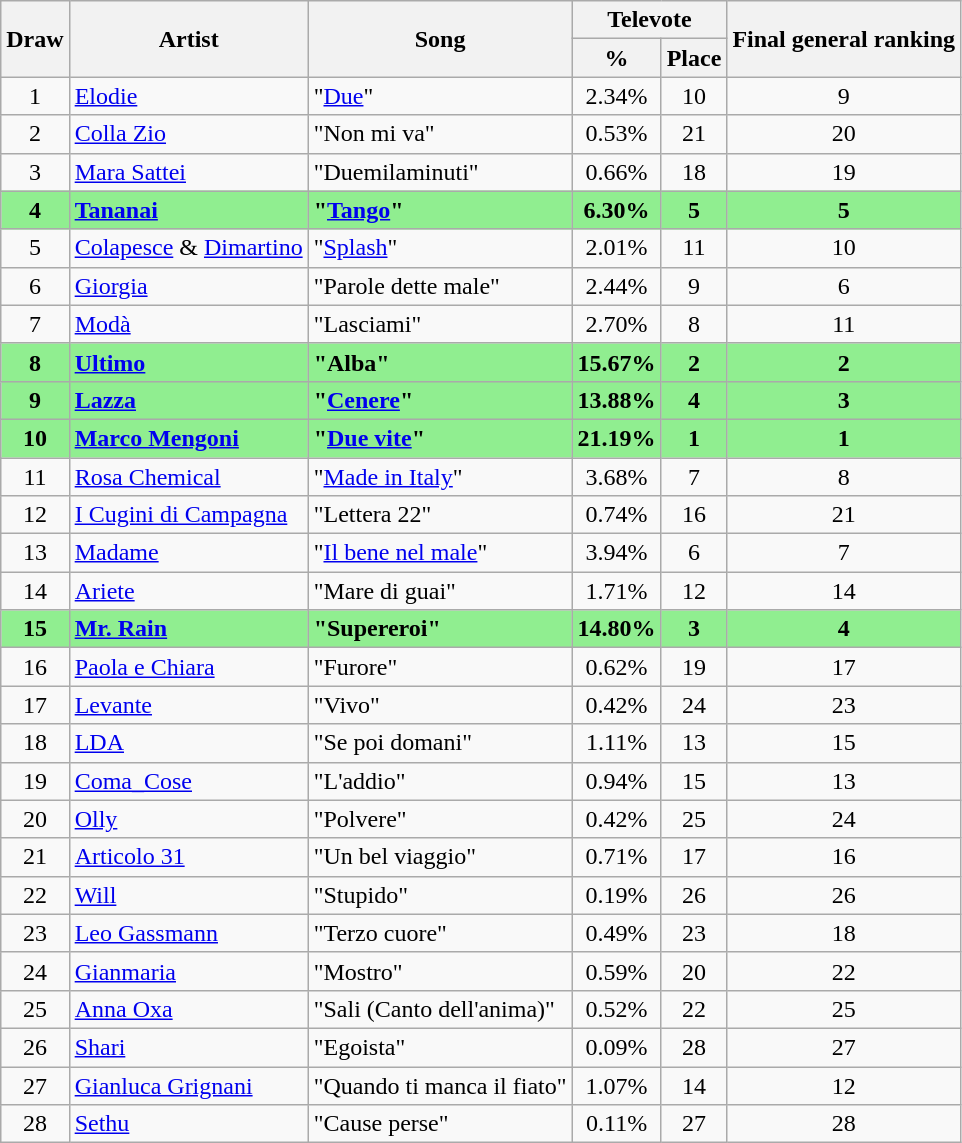<table class="wikitable sortable">
<tr>
<th rowspan="2">Draw</th>
<th rowspan="2">Artist</th>
<th rowspan="2">Song</th>
<th colspan="2">Televote</th>
<th rowspan="2">Final general ranking</th>
</tr>
<tr>
<th>%</th>
<th>Place</th>
</tr>
<tr>
<td align="center">1</td>
<td><a href='#'>Elodie</a></td>
<td>"<a href='#'>Due</a>"</td>
<td align="center">2.34%</td>
<td align="center">10</td>
<td align="center">9</td>
</tr>
<tr>
<td align="center">2</td>
<td><a href='#'>Colla Zio</a></td>
<td>"Non mi va"</td>
<td align="center">0.53%</td>
<td align="center">21</td>
<td align="center">20</td>
</tr>
<tr>
<td align="center">3</td>
<td><a href='#'>Mara Sattei</a></td>
<td>"Duemilaminuti"</td>
<td align="center">0.66%</td>
<td align="center">18</td>
<td align="center">19</td>
</tr>
<tr bgcolor="#90EE90">
<td align="center"><strong>4</strong></td>
<td><strong><a href='#'>Tananai</a></strong></td>
<td><strong>"<a href='#'>Tango</a>"</strong></td>
<td align="center"><strong>6.30%</strong></td>
<td align="center"><strong>5</strong></td>
<td align="center"><strong>5</strong></td>
</tr>
<tr>
<td align="center">5</td>
<td><a href='#'>Colapesce</a> & <a href='#'>Dimartino</a></td>
<td>"<a href='#'>Splash</a>"</td>
<td align="center">2.01%</td>
<td align="center">11</td>
<td align="center">10</td>
</tr>
<tr>
<td align="center">6</td>
<td><a href='#'>Giorgia</a></td>
<td>"Parole dette male"</td>
<td align="center">2.44%</td>
<td align="center">9</td>
<td align="center">6</td>
</tr>
<tr>
<td align="center">7</td>
<td><a href='#'>Modà</a></td>
<td>"Lasciami"</td>
<td align="center">2.70%</td>
<td align="center">8</td>
<td align="center">11</td>
</tr>
<tr bgcolor="#90EE90">
<td align="center"><strong>8</strong></td>
<td><a href='#'><strong>Ultimo</strong></a></td>
<td><strong>"Alba"</strong></td>
<td align="center"><strong>15.67%</strong></td>
<td align="center"><strong>2</strong></td>
<td align="center"><strong>2</strong></td>
</tr>
<tr bgcolor="#90EE90">
<td align="center"><strong>9</strong></td>
<td><strong><a href='#'>Lazza</a></strong></td>
<td><strong>"<a href='#'>Cenere</a>"</strong></td>
<td align="center"><strong>13.88%</strong></td>
<td align="center"><strong>4</strong></td>
<td align="center"><strong>3</strong></td>
</tr>
<tr bgcolor="#90EE90">
<td align="center"><strong>10</strong></td>
<td><strong><a href='#'>Marco Mengoni</a></strong></td>
<td><strong>"<a href='#'>Due vite</a>"</strong></td>
<td align="center"><strong>21.19%</strong></td>
<td align="center"><strong>1</strong></td>
<td align="center"><strong>1</strong></td>
</tr>
<tr>
<td align="center">11</td>
<td><a href='#'>Rosa Chemical</a></td>
<td>"<a href='#'>Made in Italy</a>"</td>
<td align="center">3.68%</td>
<td align="center">7</td>
<td align="center">8</td>
</tr>
<tr>
<td align="center">12</td>
<td><a href='#'>I Cugini di Campagna</a></td>
<td>"Lettera 22"</td>
<td align="center">0.74%</td>
<td align="center">16</td>
<td align="center">21</td>
</tr>
<tr>
<td align="center">13</td>
<td><a href='#'>Madame</a></td>
<td>"<a href='#'>Il bene nel male</a>"</td>
<td align="center">3.94%</td>
<td align="center">6</td>
<td align="center">7</td>
</tr>
<tr>
<td align="center">14</td>
<td><a href='#'>Ariete</a></td>
<td>"Mare di guai"</td>
<td align="center">1.71%</td>
<td align="center">12</td>
<td align="center">14</td>
</tr>
<tr bgcolor="#90EE90">
<td align="center"><strong>15</strong></td>
<td><strong><a href='#'>Mr. Rain</a></strong></td>
<td><strong>"Supereroi"</strong></td>
<td align="center"><strong>14.80%</strong></td>
<td align="center"><strong>3</strong></td>
<td align="center"><strong>4</strong></td>
</tr>
<tr>
<td align="center">16</td>
<td><a href='#'>Paola e Chiara</a></td>
<td>"Furore"</td>
<td align="center">0.62%</td>
<td align="center">19</td>
<td align="center">17</td>
</tr>
<tr>
<td align="center">17</td>
<td><a href='#'>Levante</a></td>
<td>"Vivo"</td>
<td align="center">0.42%</td>
<td align="center">24</td>
<td align="center">23</td>
</tr>
<tr>
<td align="center">18</td>
<td><a href='#'>LDA</a></td>
<td>"Se poi domani"</td>
<td align="center">1.11%</td>
<td align="center">13</td>
<td align="center">15</td>
</tr>
<tr>
<td align="center">19</td>
<td><a href='#'>Coma_Cose</a></td>
<td>"L'addio"</td>
<td align="center">0.94%</td>
<td align="center">15</td>
<td align="center">13</td>
</tr>
<tr>
<td align="center">20</td>
<td><a href='#'>Olly</a></td>
<td>"Polvere"</td>
<td align="center">0.42%</td>
<td align="center">25</td>
<td align="center">24</td>
</tr>
<tr>
<td align="center">21</td>
<td><a href='#'>Articolo 31</a></td>
<td>"Un bel viaggio"</td>
<td align="center">0.71%</td>
<td align="center">17</td>
<td align="center">16</td>
</tr>
<tr>
<td align="center">22</td>
<td><a href='#'>Will</a></td>
<td>"Stupido"</td>
<td align="center">0.19%</td>
<td align="center">26</td>
<td align="center">26</td>
</tr>
<tr>
<td align="center">23</td>
<td><a href='#'>Leo Gassmann</a></td>
<td>"Terzo cuore"</td>
<td align="center">0.49%</td>
<td align="center">23</td>
<td align="center">18</td>
</tr>
<tr>
<td align="center">24</td>
<td><a href='#'>Gianmaria</a></td>
<td>"Mostro"</td>
<td align="center">0.59%</td>
<td align="center">20</td>
<td align="center">22</td>
</tr>
<tr>
<td align="center">25</td>
<td><a href='#'>Anna Oxa</a></td>
<td>"Sali (Canto dell'anima)"</td>
<td align="center">0.52%</td>
<td align="center">22</td>
<td align="center">25</td>
</tr>
<tr>
<td align="center">26</td>
<td><a href='#'>Shari</a></td>
<td>"Egoista"</td>
<td align="center">0.09%</td>
<td align="center">28</td>
<td align="center">27</td>
</tr>
<tr>
<td align="center">27</td>
<td><a href='#'>Gianluca Grignani</a></td>
<td>"Quando ti manca il fiato"</td>
<td align="center">1.07%</td>
<td align="center">14</td>
<td align="center">12</td>
</tr>
<tr>
<td align="center">28</td>
<td><a href='#'>Sethu</a></td>
<td>"Cause perse"</td>
<td align="center">0.11%</td>
<td align="center">27</td>
<td align="center">28</td>
</tr>
</table>
